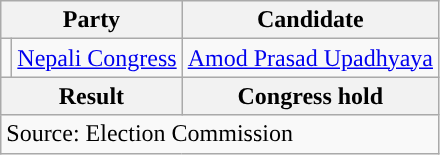<table class="wikitable">
<tr>
<th colspan="2">Party</th>
<th>Candidate</th>
</tr>
<tr>
<td style="background-color:"></td>
<td><a href='#'>Nepali Congress</a></td>
<td><a href='#'>Amod Prasad Upadhyaya</a></td>
</tr>
<tr>
<th colspan="2">Result</th>
<th>Congress hold</th>
</tr>
<tr>
<td colspan="3">Source: Election Commission</td>
</tr>
</table>
